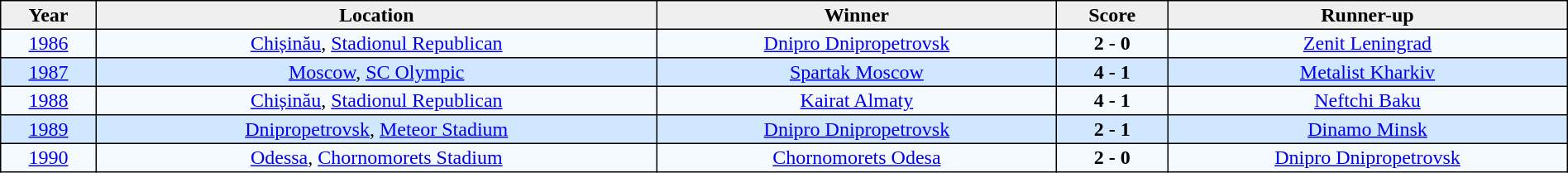<table border=1 style="border-color:#000000; border-collapse:collapse" cellpadding=2 cellspacing=0 width=100%>
<tr align=center style="background:#efefef;">
<th>Year</th>
<th>Location</th>
<th>Winner</th>
<th>Score</th>
<th>Runner-up</th>
</tr>
<tr align=center bgcolor=#F5FAFF>
<td><a href='#'>1986</a></td>
<td> <a href='#'>Chișinău</a>, <a href='#'>Stadionul Republican</a></td>
<td> <a href='#'>Dnipro Dnipropetrovsk</a></td>
<td><strong>2 - 0</strong></td>
<td> <a href='#'>Zenit Leningrad</a></td>
</tr>
<tr align=center bgcolor=#D0E7FF>
<td><a href='#'>1987</a></td>
<td> <a href='#'>Moscow</a>, <a href='#'>SC Olympic</a></td>
<td> <a href='#'>Spartak Moscow</a></td>
<td><strong>4 - 1</strong></td>
<td> <a href='#'>Metalist Kharkiv</a></td>
</tr>
<tr align=center bgcolor=#F5FAFF>
<td><a href='#'>1988</a></td>
<td> <a href='#'>Chișinău</a>, <a href='#'>Stadionul Republican</a></td>
<td> <a href='#'>Kairat Almaty</a></td>
<td><strong>4 - 1</strong></td>
<td> <a href='#'>Neftchi Baku</a></td>
</tr>
<tr align=center bgcolor=#D0E7FF>
<td><a href='#'>1989</a></td>
<td> <a href='#'>Dnipropetrovsk</a>, <a href='#'>Meteor Stadium</a></td>
<td> <a href='#'>Dnipro Dnipropetrovsk</a></td>
<td><strong>2 - 1</strong></td>
<td> <a href='#'>Dinamo Minsk</a></td>
</tr>
<tr align=center bgcolor=#F5FAFF>
<td><a href='#'>1990</a></td>
<td> <a href='#'>Odessa</a>, <a href='#'>Chornomorets Stadium</a></td>
<td> <a href='#'>Chornomorets Odesa</a></td>
<td><strong>2 - 0</strong></td>
<td> <a href='#'>Dnipro Dnipropetrovsk</a></td>
</tr>
</table>
